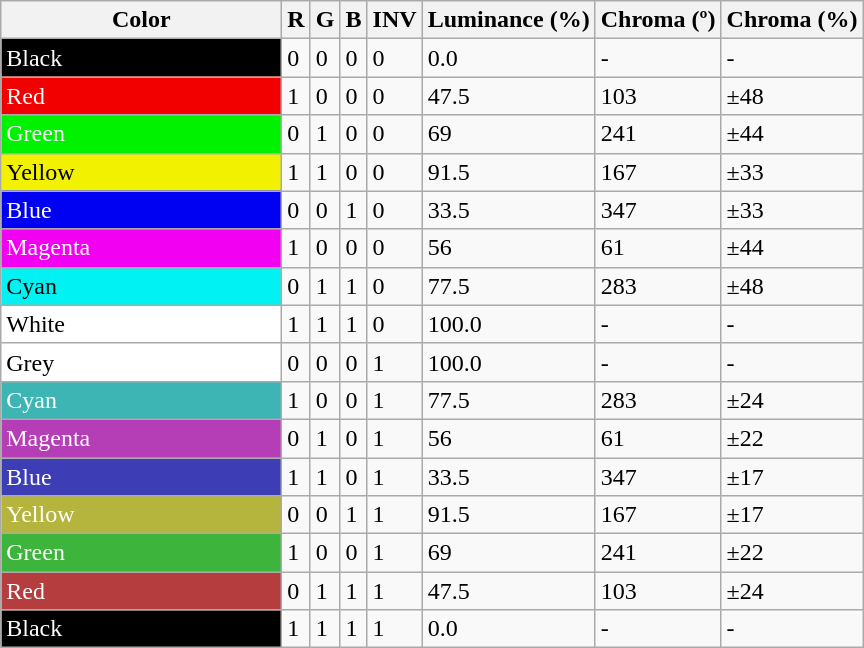<table class="wikitable sortable" style="border-style: none;" border="1" cellpadding="5">
<tr>
<th style="width: 135pt;">Color</th>
<th>R</th>
<th>G</th>
<th>B</th>
<th>INV</th>
<th>Luminance (%)</th>
<th>Chroma (º)</th>
<th>Chroma (%)</th>
</tr>
<tr>
<td style="color: white; background-color: #000000; width: 7pc;">Black</td>
<td>0</td>
<td>0</td>
<td>0</td>
<td>0</td>
<td>0.0</td>
<td>-</td>
<td>-</td>
</tr>
<tr>
<td style="color: white; background-color: #f20000; width: 7pc;">Red</td>
<td>1</td>
<td>0</td>
<td>0</td>
<td>0</td>
<td>47.5</td>
<td>103</td>
<td>±48</td>
</tr>
<tr>
<td style="color: white; background-color: #00f200; width: 7pc;">Green</td>
<td>0</td>
<td>1</td>
<td>0</td>
<td>0</td>
<td>69</td>
<td>241</td>
<td>±44</td>
</tr>
<tr>
<td style="color: black; background-color: #f2f200; width: 7pc;">Yellow</td>
<td>1</td>
<td>1</td>
<td>0</td>
<td>0</td>
<td>91.5</td>
<td>167</td>
<td>±33</td>
</tr>
<tr>
<td style="color: white; background-color: #0000f2; width: 7pc;">Blue</td>
<td>0</td>
<td>0</td>
<td>1</td>
<td>0</td>
<td>33.5</td>
<td>347</td>
<td>±33</td>
</tr>
<tr>
<td style="color: white; background-color: #f200f2; width: 7pc;">Magenta</td>
<td>1</td>
<td>0</td>
<td>0</td>
<td>0</td>
<td>56</td>
<td>61</td>
<td>±44</td>
</tr>
<tr>
<td style="color: black; background-color: #00f2f2; width: 7pc;">Cyan</td>
<td>0</td>
<td>1</td>
<td>1</td>
<td>0</td>
<td>77.5</td>
<td>283</td>
<td>±48</td>
</tr>
<tr>
<td style="color: black; background-color: #ffffff; width: 7pc;">White</td>
<td>1</td>
<td>1</td>
<td>1</td>
<td>0</td>
<td>100.0</td>
<td>-</td>
<td>-</td>
</tr>
<tr>
<td style="color: black; background-color:#ffffff; width: 7pc;">Grey</td>
<td>0</td>
<td>0</td>
<td>0</td>
<td>1</td>
<td>100.0</td>
<td>-</td>
<td>-</td>
</tr>
<tr>
<td style="color: white; background-color: #3db5b5; width: 7pc;">Cyan</td>
<td>1</td>
<td>0</td>
<td>0</td>
<td>1</td>
<td>77.5</td>
<td>283</td>
<td>±24</td>
</tr>
<tr>
<td style="color: white; background-color: #b53db5; width: 7pc;">Magenta</td>
<td>0</td>
<td>1</td>
<td>0</td>
<td>1</td>
<td>56</td>
<td>61</td>
<td>±22</td>
</tr>
<tr>
<td style="color: white; background-color: #3d3db5; width: 7pc;">Blue</td>
<td>1</td>
<td>1</td>
<td>0</td>
<td>1</td>
<td>33.5</td>
<td>347</td>
<td>±17</td>
</tr>
<tr>
<td style="color: white; background-color: #b5b53d; width: 7pc;">Yellow</td>
<td>0</td>
<td>0</td>
<td>1</td>
<td>1</td>
<td>91.5</td>
<td>167</td>
<td>±17</td>
</tr>
<tr>
<td style="color: white; background-color: #3db53d; width: 7pc;">Green</td>
<td>1</td>
<td>0</td>
<td>0</td>
<td>1</td>
<td>69</td>
<td>241</td>
<td>±22</td>
</tr>
<tr>
<td style="color: white; background-color: #b53d3d; width: 7pc;">Red</td>
<td>0</td>
<td>1</td>
<td>1</td>
<td>1</td>
<td>47.5</td>
<td>103</td>
<td>±24</td>
</tr>
<tr>
<td style="color: white; background-color: #000000; width: 7pc;">Black</td>
<td>1</td>
<td>1</td>
<td>1</td>
<td>1</td>
<td>0.0</td>
<td>-</td>
<td>-</td>
</tr>
</table>
